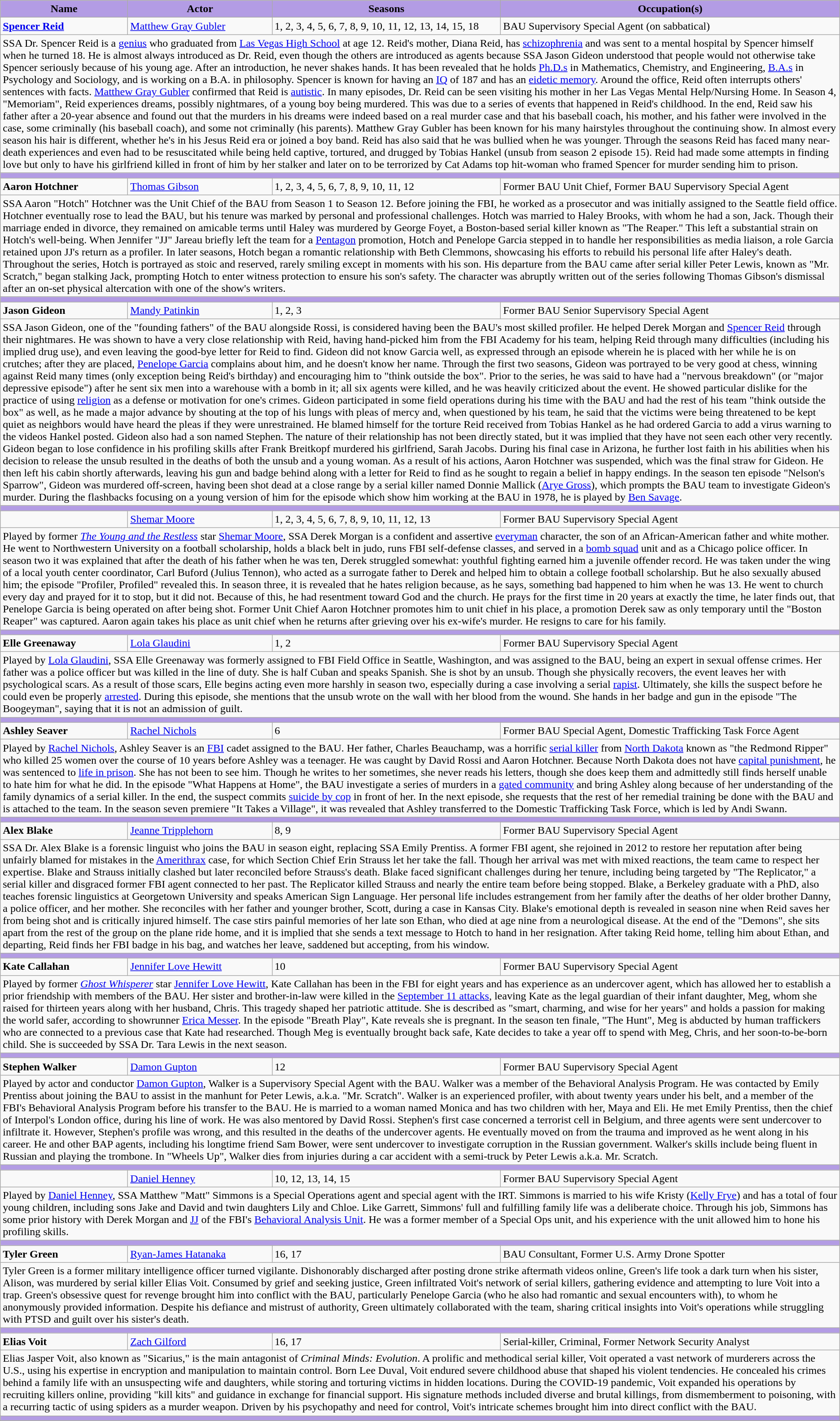<table class="wikitable">
<tr>
<th style="background-color:#b39ce4">Name</th>
<th style="background-color:#b39ce4">Actor</th>
<th style="background-color:#b39ce4">Seasons</th>
<th style="background-color:#b39ce4">Occupation(s)</th>
</tr>
<tr>
<td><strong><a href='#'>Spencer Reid</a></strong></td>
<td><a href='#'>Matthew Gray Gubler</a></td>
<td>1, 2, 3, 4, 5, 6, 7, 8, 9, 10, 11, 12, 13, 14, 15, 18</td>
<td>BAU Supervisory Special Agent (on sabbatical)</td>
</tr>
<tr>
<td colspan="4">SSA Dr. Spencer Reid is a <a href='#'>genius</a> who graduated from <a href='#'>Las Vegas High School</a> at age 12. Reid's mother, Diana Reid, has <a href='#'>schizophrenia</a> and was sent to a mental hospital by Spencer himself when he turned 18. He is almost always introduced as Dr. Reid, even though the others are introduced as agents because SSA Jason Gideon understood that people would not otherwise take Spencer seriously because of his young age. After an introduction, he never shakes hands. It has been revealed that he holds <a href='#'>Ph.D.s</a> in Mathematics, Chemistry, and Engineering, <a href='#'>B.A.s</a> in Psychology and Sociology, and is working on a B.A. in philosophy. Spencer is known for having an <a href='#'>IQ</a> of 187 and has an <a href='#'>eidetic memory</a>. Around the office, Reid often interrupts others' sentences with facts. <a href='#'>Matthew Gray Gubler</a> confirmed that Reid is <a href='#'>autistic</a>. In many episodes, Dr. Reid can be seen visiting his mother in her Las Vegas Mental Help/Nursing Home. In Season 4, "Memoriam", Reid experiences dreams, possibly nightmares, of a young boy being murdered. This was due to a series of events that happened in Reid's childhood. In the end, Reid saw his father after a 20-year absence and found out that the murders in his dreams were indeed based on a real murder case and that his baseball coach, his mother, and his father were involved in the case, some criminally (his baseball coach), and some not criminally (his parents). Matthew Gray Gubler has been known for his many hairstyles throughout the continuing show. In almost every season his hair is different, whether he's in his Jesus Reid era or joined a boy band. Reid has also said that he was bullied when he was younger. Through the seasons Reid has faced many near-death experiences and even had to be resuscitated while being held captive, tortured, and drugged by Tobias Hankel (unsub from season 2 episode 15). Reid had made some attempts in finding love but only to have his girlfriend killed in front of him by her stalker and later on to be terrorized by Cat Adams top hit-woman who framed Spencer for murder sending him to prison.</td>
</tr>
<tr>
<td colspan="7" bgcolor="#b39ce4"></td>
</tr>
<tr>
<td><strong>Aaron Hotchner</strong></td>
<td><a href='#'>Thomas Gibson</a></td>
<td>1, 2, 3, 4, 5, 6, 7, 8, 9, 10, 11, 12</td>
<td>Former BAU Unit Chief, Former BAU Supervisory Special Agent</td>
</tr>
<tr>
<td colspan="4">SSA Aaron "Hotch" Hotchner was the Unit Chief of the BAU from Season 1 to Season 12. Before joining the FBI, he worked as a prosecutor and was initially assigned to the Seattle field office. Hotchner eventually rose to lead the BAU, but his tenure was marked by personal and professional challenges. Hotch was married to Haley Brooks, with whom he had a son, Jack. Though their marriage ended in divorce, they remained on amicable terms until Haley was murdered by George Foyet, a Boston-based serial killer known as "The Reaper." This left a substantial strain on Hotch's well-being. When Jennifer "JJ" Jareau briefly left the team for a <a href='#'>Pentagon</a> promotion, Hotch and Penelope Garcia stepped in to handle her responsibilities as media liaison, a role Garcia retained upon JJ's return as a profiler. In later seasons, Hotch began a romantic relationship with Beth Clemmons, showcasing his efforts to rebuild his personal life after Haley's death. Throughout the series, Hotch is portrayed as stoic and reserved, rarely smiling except in moments with his son. His departure from the BAU came after serial killer Peter Lewis, known as "Mr. Scratch," began stalking Jack, prompting Hotch to enter witness protection to ensure his son's safety. The character was abruptly written out of the series following Thomas Gibson's dismissal after an on-set physical altercation with one of the show's writers.</td>
</tr>
<tr>
<td colspan="7" bgcolor="#b39ce4"></td>
</tr>
<tr>
<td><strong>Jason Gideon</strong></td>
<td><a href='#'>Mandy Patinkin</a></td>
<td>1, 2, 3</td>
<td>Former BAU Senior Supervisory Special Agent</td>
</tr>
<tr>
<td colspan="4">SSA Jason Gideon, one of the "founding fathers" of the BAU alongside Rossi, is considered having been the BAU's most skilled profiler. He helped Derek Morgan and <a href='#'>Spencer Reid</a> through their nightmares. He was shown to have a very close relationship with Reid, having hand-picked him from the FBI Academy for his team, helping Reid through many difficulties (including his implied drug use), and even leaving the good-bye letter for Reid to find. Gideon did not know Garcia well, as expressed through an episode wherein he is placed with her while he is on crutches; after they are placed, <a href='#'>Penelope Garcia</a> complains about him, and he doesn't know her name. Through the first two seasons, Gideon was portrayed to be very good at chess, winning against Reid many times (only exception being Reid's birthday) and encouraging him to "think outside the box". Prior to the series, he was said to have had a "nervous breakdown" (or "major depressive episode") after he sent six men into a warehouse with a bomb in it; all six agents were killed, and he was heavily criticized about the event. He showed particular dislike for the practice of using <a href='#'>religion</a> as a defense or motivation for one's crimes. Gideon participated in some field operations during his time with the BAU and had the rest of his team "think outside the box" as well, as he made a major advance by shouting at the top of his lungs with pleas of mercy and, when questioned by his team, he said that the victims were being threatened to be kept quiet as neighbors would have heard the pleas if they were unrestrained. He blamed himself for the torture Reid received from Tobias Hankel as he had ordered Garcia to add a virus warning to the videos Hankel posted. Gideon also had a son named Stephen. The nature of their relationship has not been directly stated, but it was implied that they have not seen each other very recently. Gideon began to lose confidence in his profiling skills after Frank Breitkopf murdered his girlfriend, Sarah Jacobs. During his final case in Arizona, he further lost faith in his abilities when his decision to release the unsub resulted in the deaths of both the unsub and a young woman. As a result of his actions, Aaron Hotchner was suspended, which was the final straw for Gideon. He then left his cabin shortly afterwards, leaving his gun and badge behind along with a letter for Reid to find as he sought to regain a belief in happy endings. In the season ten episode "Nelson's Sparrow", Gideon was murdered off-screen, having been shot dead at a close range by a serial killer named Donnie Mallick (<a href='#'>Arye Gross</a>), which prompts the BAU team to investigate Gideon's murder. During the flashbacks focusing on a young version of him for the episode which show him working at the BAU in 1978, he is played by <a href='#'>Ben Savage</a>.</td>
</tr>
<tr>
<td colspan="7" bgcolor="#b39ce4"></td>
</tr>
<tr>
<td><strong></strong></td>
<td><a href='#'>Shemar Moore</a></td>
<td>1, 2, 3, 4, 5, 6, 7, 8, 9, 10, 11, 12, 13</td>
<td>Former BAU Supervisory Special Agent</td>
</tr>
<tr>
<td colspan="4">Played by former <em><a href='#'>The Young and the Restless</a></em> star <a href='#'>Shemar Moore</a>, SSA Derek Morgan is a confident and assertive <a href='#'>everyman</a> character, the son of an African-American father and white mother. He went to Northwestern University on a football scholarship, holds a black belt in judo, runs FBI self-defense classes, and served in a <a href='#'>bomb squad</a> unit and as a Chicago police officer. In season two it was explained that after the death of his father when he was ten, Derek struggled somewhat: youthful fighting earned him a juvenile offender record. He was taken under the wing of a local youth center coordinator, Carl Buford (Julius Tennon), who acted as a surrogate father to Derek and helped him to obtain a college football scholarship. But he also sexually abused him; the episode "Profiler, Profiled" revealed this. In season three, it is revealed that he hates religion because, as he says, something bad happened to him when he was 13. He went to church every day and prayed for it to stop, but it did not. Because of this, he had resentment toward God and the church. He prays for the first time in 20 years at exactly the time, he later finds out, that Penelope Garcia is being operated on after being shot. Former Unit Chief Aaron Hotchner promotes him to unit chief in his place, a promotion Derek saw as only temporary until the "Boston Reaper" was captured. Aaron again takes his place as unit chief when he returns after grieving over his ex-wife's murder. He resigns to care for his family.</td>
</tr>
<tr>
<td colspan="7" bgcolor="#b39ce4"></td>
</tr>
<tr>
<td><strong>Elle Greenaway</strong></td>
<td><a href='#'>Lola Glaudini</a></td>
<td>1, 2</td>
<td>Former BAU Supervisory Special Agent</td>
</tr>
<tr>
<td colspan="4">Played by <a href='#'>Lola Glaudini</a>, SSA Elle Greenaway was formerly assigned to FBI Field Office in Seattle, Washington, and was assigned to the BAU, being an expert in sexual offense crimes. Her father was a police officer but was killed in the line of duty. She is half Cuban and speaks Spanish. She is shot by an unsub. Though she physically recovers, the event leaves her with psychological scars. As a result of those scars, Elle begins acting even more harshly in season two, especially during a case involving a serial <a href='#'>rapist</a>. Ultimately, she kills the suspect before he could even be properly <a href='#'>arrested</a>. During this episode, she mentions that the unsub wrote on the wall with her blood from the wound. She hands in her badge and gun in the episode "The Boogeyman", saying that it is not an admission of guilt.<br></td>
</tr>
<tr>
<td colspan="7" bgcolor="#b39ce4"></td>
</tr>
<tr>
<td><strong>Ashley Seaver</strong></td>
<td><a href='#'>Rachel Nichols</a></td>
<td>6</td>
<td>Former BAU Special Agent, Domestic Trafficking Task Force Agent</td>
</tr>
<tr>
<td colspan="4">Played by <a href='#'>Rachel Nichols</a>, Ashley Seaver is an <a href='#'>FBI</a> cadet assigned to the BAU. Her father, Charles Beauchamp, was a horrific <a href='#'>serial killer</a> from <a href='#'>North Dakota</a> known as "the Redmond Ripper" who killed 25 women over the course of 10 years before Ashley was a teenager. He was caught by David Rossi and Aaron Hotchner. Because North Dakota does not have <a href='#'>capital punishment</a>, he was sentenced to <a href='#'>life in prison</a>. She has not been to see him. Though he writes to her sometimes, she never reads his letters, though she does keep them and admittedly still finds herself unable to hate him for what he did. In the episode "What Happens at Home", the BAU investigate a series of murders in a <a href='#'>gated community</a> and bring Ashley along because of her understanding of the family dynamics of a serial killer. In the end, the suspect commits <a href='#'>suicide by cop</a> in front of her. In the next episode, she requests that the rest of her remedial training be done with the BAU and is attached to the team. In the season seven premiere "It Takes a Village", it was revealed that Ashley transferred to the Domestic Trafficking Task Force, which is led by Andi Swann.</td>
</tr>
<tr>
<td colspan="7" bgcolor="#b39ce4"></td>
</tr>
<tr>
<td><strong>Alex Blake</strong></td>
<td><a href='#'>Jeanne Tripplehorn</a></td>
<td>8, 9</td>
<td>Former BAU Supervisory Special Agent</td>
</tr>
<tr>
<td colspan="4">SSA Dr. Alex Blake is a forensic linguist who joins the BAU in season eight, replacing SSA Emily Prentiss. A former FBI agent, she rejoined in 2012 to restore her reputation after being unfairly blamed for mistakes in the <a href='#'>Amerithrax</a> case, for which Section Chief Erin Strauss let her take the fall. Though her arrival was met with mixed reactions, the team came to respect her expertise. Blake and Strauss initially clashed but later reconciled before Strauss's death. Blake faced significant challenges during her tenure, including being targeted by "The Replicator," a serial killer and disgraced former FBI agent connected to her past. The Replicator killed Strauss and nearly the entire team before being stopped. Blake, a Berkeley graduate with a PhD, also teaches forensic linguistics at Georgetown University and speaks American Sign Language. Her personal life includes estrangement from her family after the deaths of her older brother Danny, a police officer, and her mother. She reconciles with her father and younger brother, Scott, during a case in Kansas City. Blake's emotional depth is revealed in season nine when Reid saves her from being shot and is critically injured himself. The case stirs painful memories of her late son Ethan, who died at age nine from a neurological disease. At the end of the "Demons", she sits apart from the rest of the group on the plane ride home, and it is implied that she sends a text message to Hotch to hand in her resignation. After taking Reid home, telling him about Ethan, and departing, Reid finds her FBI badge in his bag, and watches her leave, saddened but accepting, from his window.</td>
</tr>
<tr>
<td colspan="7" bgcolor="#b39ce4"></td>
</tr>
<tr>
<td><strong>Kate Callahan</strong></td>
<td><a href='#'>Jennifer Love Hewitt</a></td>
<td>10</td>
<td>Former BAU Supervisory Special Agent</td>
</tr>
<tr>
<td colspan="4">Played by former <em><a href='#'>Ghost Whisperer</a></em> star <a href='#'>Jennifer Love Hewitt</a>, Kate Callahan has been in the FBI for eight years and has experience as an undercover agent, which has allowed her to establish a prior friendship with members of the BAU. Her sister and brother-in-law were killed in the <a href='#'>September 11 attacks</a>, leaving Kate as the legal guardian of their infant daughter, Meg, whom she raised for thirteen years along with her husband, Chris. This tragedy shaped her patriotic attitude. She is described as "smart, charming, and wise for her years" and holds a passion for making the world safer, according to showrunner <a href='#'>Erica Messer</a>. In the episode "Breath Play", Kate reveals she is pregnant. In the season ten finale, "The Hunt", Meg is abducted by human traffickers who are connected to a previous case that Kate had researched. Though Meg is eventually brought back safe, Kate decides to take a year off to spend with Meg, Chris, and her soon-to-be-born child. She is succeeded by SSA Dr. Tara Lewis in the next season.</td>
</tr>
<tr>
<td colspan="7" bgcolor="#b39ce4"></td>
</tr>
<tr>
<td><strong>Stephen Walker</strong></td>
<td><a href='#'>Damon Gupton</a></td>
<td>12</td>
<td>Former BAU Supervisory Special Agent</td>
</tr>
<tr>
<td colspan="4">Played by actor and conductor <a href='#'>Damon Gupton</a>, Walker is a Supervisory Special Agent with the BAU. Walker was a member of the Behavioral Analysis Program. He was contacted by Emily Prentiss about joining the BAU to assist in the manhunt for Peter Lewis, a.k.a. "Mr. Scratch". Walker is an experienced profiler, with about twenty years under his belt, and a member of the FBI's Behavioral Analysis Program before his transfer to the BAU. He is married to a woman named Monica and has two children with her, Maya and Eli. He met Emily Prentiss, then the chief of Interpol's London office, during his line of work. He was also mentored by David Rossi. Stephen's first case concerned a terrorist cell in Belgium, and three agents were sent undercover to infiltrate it. However, Stephen's profile was wrong, and this resulted in the deaths of the undercover agents. He eventually moved on from the trauma and improved as he went along in his career. He and other BAP agents, including his longtime friend Sam Bower, were sent undercover to investigate corruption in the Russian government. Walker's skills include being fluent in Russian and playing the trombone. In "Wheels Up", Walker dies from injuries during a car accident with a semi-truck by Peter Lewis a.k.a. Mr. Scratch.</td>
</tr>
<tr>
<td colspan="7" bgcolor="#b39ce4"></td>
</tr>
<tr>
<td><strong></strong></td>
<td><a href='#'>Daniel Henney</a></td>
<td>10, 12, 13, 14, 15</td>
<td>Former BAU Supervisory Special Agent</td>
</tr>
<tr>
<td colspan="4">Played by <a href='#'>Daniel Henney</a>, SSA Matthew "Matt" Simmons is a Special Operations agent and special agent with the IRT. Simmons is married to his wife Kristy (<a href='#'>Kelly Frye</a>) and has a total of four young children, including sons Jake and David and twin daughters Lily and Chloe. Like Garrett, Simmons' full and fulfilling family life was a deliberate choice. Through his job, Simmons has some prior history with Derek Morgan and <a href='#'>JJ</a> of the FBI's <a href='#'>Behavioral Analysis Unit</a>. He was a former member of a Special Ops unit, and his experience with the unit allowed him to hone his profiling skills.</td>
</tr>
<tr>
<td colspan="7" bgcolor="#b39ce4"></td>
</tr>
<tr>
<td><strong>Tyler Green</strong></td>
<td><a href='#'>Ryan-James Hatanaka</a></td>
<td>16, 17</td>
<td>BAU Consultant, Former U.S. Army Drone Spotter</td>
</tr>
<tr>
<td colspan="4">Tyler Green is a former military intelligence officer turned vigilante. Dishonorably discharged after posting drone strike aftermath videos online, Green's life took a dark turn when his sister, Alison, was murdered by serial killer Elias Voit. Consumed by grief and seeking justice, Green infiltrated Voit's network of serial killers, gathering evidence and attempting to lure Voit into a trap. Green's obsessive quest for revenge brought him into conflict with the BAU, particularly Penelope Garcia (who he also had romantic and sexual encounters with), to whom he anonymously provided information. Despite his defiance and mistrust of authority, Green ultimately collaborated with the team, sharing critical insights into Voit's operations while struggling with PTSD and guilt over his sister's death.</td>
</tr>
<tr>
<td colspan="7" bgcolor="#b39ce4"></td>
</tr>
<tr>
<td><strong>Elias Voit</strong></td>
<td><a href='#'>Zach Gilford</a></td>
<td>16, 17</td>
<td>Serial-killer, Criminal, Former Network Security Analyst</td>
</tr>
<tr>
<td colspan="4">Elias Jasper Voit, also known as "Sicarius," is the main antagonist of <em>Criminal Minds: Evolution</em>. A prolific and methodical serial killer, Voit operated a vast network of murderers across the U.S., using his expertise in encryption and manipulation to maintain control. Born Lee Duval, Voit endured severe childhood abuse that shaped his violent tendencies. He concealed his crimes behind a family life with an unsuspecting wife and daughters, while storing and torturing victims in hidden locations. During the COVID-19 pandemic, Voit expanded his operations by recruiting killers online, providing "kill kits" and guidance in exchange for financial support. His signature methods included diverse and brutal killings, from dismemberment to poisoning, with a recurring tactic of using spiders as a murder weapon. Driven by his psychopathy and need for control, Voit's intricate schemes brought him into direct conflict with the BAU.</td>
</tr>
<tr>
<td colspan="7" bgcolor="#b39ce4"></td>
</tr>
<tr>
</tr>
</table>
